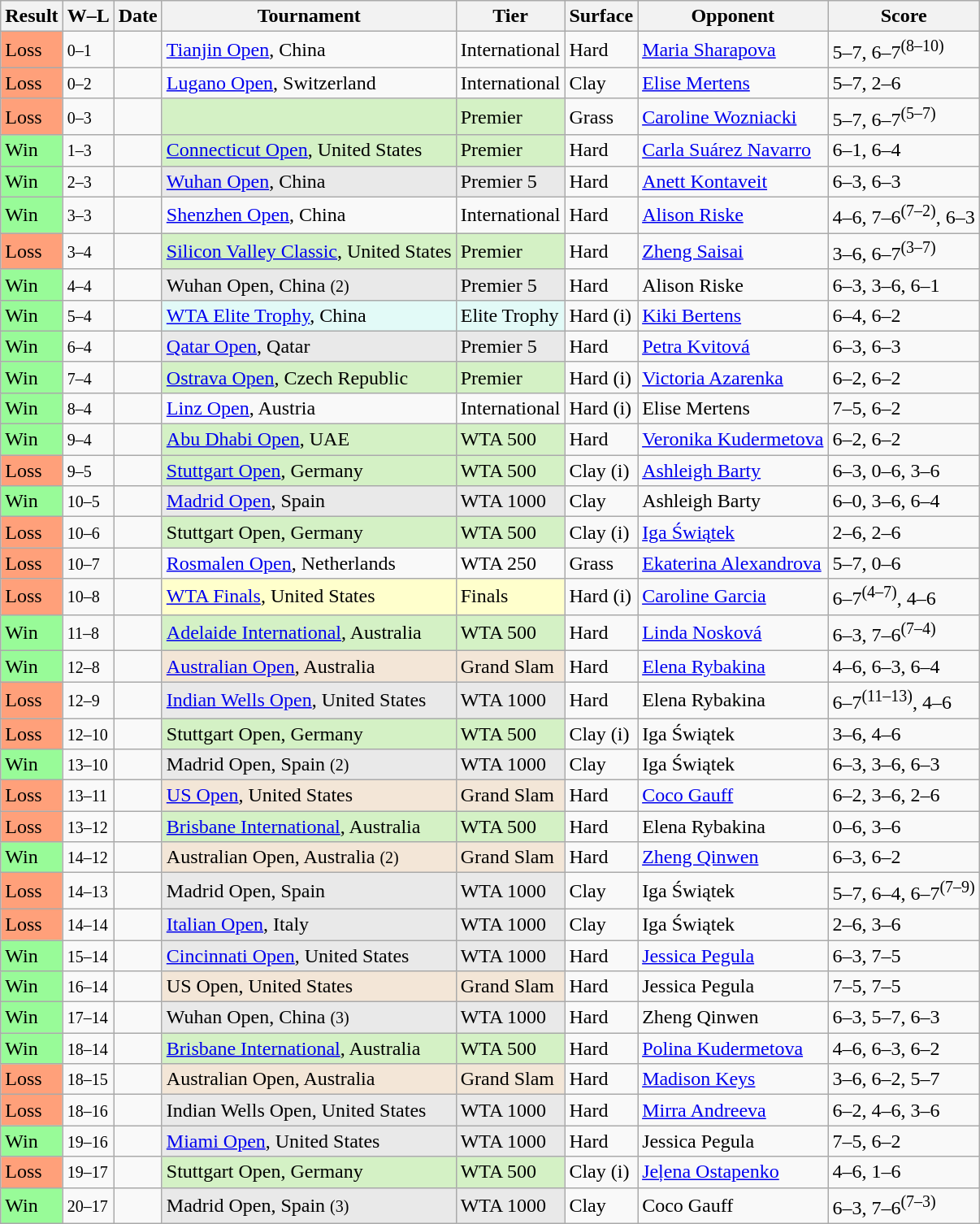<table class="sortable wikitable nowrap">
<tr>
<th>Result</th>
<th class=unsortable>W–L</th>
<th>Date</th>
<th>Tournament</th>
<th>Tier</th>
<th>Surface</th>
<th>Opponent</th>
<th class=unsortable>Score</th>
</tr>
<tr>
<td style=background:#ffa07a>Loss</td>
<td><small>0–1</small></td>
<td><a href='#'></a></td>
<td><a href='#'>Tianjin Open</a>, China</td>
<td>International</td>
<td>Hard</td>
<td> <a href='#'>Maria Sharapova</a></td>
<td>5–7, 6–7<sup>(8–10)</sup></td>
</tr>
<tr>
<td style=background:#ffa07a>Loss</td>
<td><small>0–2</small></td>
<td><a href='#'></a></td>
<td><a href='#'>Lugano Open</a>, Switzerland</td>
<td>International</td>
<td>Clay</td>
<td> <a href='#'>Elise Mertens</a></td>
<td>5–7, 2–6</td>
</tr>
<tr>
<td style=background:#ffa07a>Loss</td>
<td><small>0–3</small></td>
<td><a href='#'></a></td>
<td style=background:#d4f1c5></td>
<td style=background:#d4f1c5>Premier</td>
<td>Grass</td>
<td> <a href='#'>Caroline Wozniacki</a></td>
<td>5–7, 6–7<sup>(5–7)</sup></td>
</tr>
<tr>
<td style=background:#98fb98>Win</td>
<td><small>1–3</small></td>
<td><a href='#'></a></td>
<td style=background:#d4f1c5><a href='#'>Connecticut Open</a>, United States</td>
<td style=background:#d4f1c5>Premier</td>
<td>Hard</td>
<td> <a href='#'>Carla Suárez Navarro</a></td>
<td>6–1, 6–4</td>
</tr>
<tr>
<td style=background:#98fb98>Win</td>
<td><small>2–3</small></td>
<td><a href='#'></a></td>
<td style=background:#e9e9e9><a href='#'>Wuhan Open</a>, China</td>
<td style=background:#e9e9e9>Premier 5</td>
<td>Hard</td>
<td> <a href='#'>Anett Kontaveit</a></td>
<td>6–3, 6–3</td>
</tr>
<tr>
<td style=background:#98fb98>Win</td>
<td><small>3–3</small></td>
<td><a href='#'></a></td>
<td><a href='#'>Shenzhen Open</a>, China</td>
<td>International</td>
<td>Hard</td>
<td> <a href='#'>Alison Riske</a></td>
<td>4–6, 7–6<sup>(7–2)</sup>, 6–3</td>
</tr>
<tr>
<td style=background:#ffa07a>Loss</td>
<td><small>3–4</small></td>
<td><a href='#'></a></td>
<td style=background:#d4f1c5><a href='#'>Silicon Valley Classic</a>, United States</td>
<td style=background:#d4f1c5>Premier</td>
<td>Hard</td>
<td> <a href='#'>Zheng Saisai</a></td>
<td>3–6, 6–7<sup>(3–7)</sup></td>
</tr>
<tr>
<td style=background:#98fb98>Win</td>
<td><small>4–4</small></td>
<td><a href='#'></a></td>
<td style=background:#e9e9e9>Wuhan Open, China <small>(2)</small></td>
<td style=background:#e9e9e9>Premier 5</td>
<td>Hard</td>
<td> Alison Riske</td>
<td>6–3, 3–6, 6–1</td>
</tr>
<tr>
<td style=background:#98fb98>Win</td>
<td><small>5–4</small></td>
<td><a href='#'></a></td>
<td style=background:#e2faf7><a href='#'>WTA Elite Trophy</a>, China</td>
<td style=background:#e2faf7>Elite Trophy</td>
<td>Hard (i)</td>
<td> <a href='#'>Kiki Bertens</a></td>
<td>6–4, 6–2</td>
</tr>
<tr>
<td style=background:#98fb98>Win</td>
<td><small>6–4</small></td>
<td><a href='#'></a></td>
<td style=background:#e9e9e9><a href='#'>Qatar Open</a>, Qatar</td>
<td style=background:#e9e9e9>Premier 5</td>
<td>Hard</td>
<td> <a href='#'>Petra Kvitová</a></td>
<td>6–3, 6–3</td>
</tr>
<tr>
<td style=background:#98fb98>Win</td>
<td><small>7–4</small></td>
<td><a href='#'></a></td>
<td style=background:#d4f1c5><a href='#'>Ostrava Open</a>, Czech Republic</td>
<td style=background:#d4f1c5>Premier</td>
<td>Hard (i)</td>
<td> <a href='#'>Victoria Azarenka</a></td>
<td>6–2, 6–2</td>
</tr>
<tr>
<td style=background:#98fb98>Win</td>
<td><small>8–4</small></td>
<td><a href='#'></a></td>
<td><a href='#'>Linz Open</a>, Austria</td>
<td>International</td>
<td>Hard (i)</td>
<td> Elise Mertens</td>
<td>7–5, 6–2</td>
</tr>
<tr>
<td style=background:#98fb98>Win</td>
<td><small>9–4</small></td>
<td><a href='#'></a></td>
<td style=background:#d4f1c5><a href='#'>Abu Dhabi Open</a>, UAE</td>
<td style=background:#d4f1c5>WTA 500</td>
<td>Hard</td>
<td> <a href='#'>Veronika Kudermetova</a></td>
<td>6–2, 6–2</td>
</tr>
<tr>
<td style=background:#ffa07a>Loss</td>
<td><small>9–5</small></td>
<td><a href='#'></a></td>
<td style=background:#d4f1c5><a href='#'>Stuttgart Open</a>, Germany</td>
<td style=background:#d4f1c5>WTA 500</td>
<td>Clay (i)</td>
<td> <a href='#'>Ashleigh Barty</a></td>
<td>6–3, 0–6, 3–6</td>
</tr>
<tr>
<td style=background:#98fb98>Win</td>
<td><small>10–5</small></td>
<td><a href='#'></a></td>
<td style=background:#e9e9e9><a href='#'>Madrid Open</a>, Spain</td>
<td style=background:#e9e9e9>WTA 1000</td>
<td>Clay</td>
<td> Ashleigh Barty</td>
<td>6–0, 3–6, 6–4</td>
</tr>
<tr>
<td style=background:#ffa07a>Loss</td>
<td><small>10–6</small></td>
<td><a href='#'></a></td>
<td style=background:#d4f1c5>Stuttgart Open, Germany</td>
<td style=background:#d4f1c5>WTA 500</td>
<td>Clay (i)</td>
<td> <a href='#'>Iga Świątek</a></td>
<td>2–6, 2–6</td>
</tr>
<tr>
<td style=background:#ffa07a>Loss</td>
<td><small>10–7</small></td>
<td><a href='#'></a></td>
<td><a href='#'>Rosmalen Open</a>, Netherlands</td>
<td>WTA 250</td>
<td>Grass</td>
<td> <a href='#'>Ekaterina Alexandrova</a></td>
<td>5–7, 0–6</td>
</tr>
<tr>
<td style=background:#ffa07a>Loss</td>
<td><small>10–8</small></td>
<td><a href='#'></a></td>
<td style=background:#ffffcc><a href='#'>WTA Finals</a>, United States</td>
<td style=background:#ffffcc>Finals</td>
<td>Hard (i)</td>
<td> <a href='#'>Caroline Garcia</a></td>
<td>6–7<sup>(4–7)</sup>, 4–6</td>
</tr>
<tr>
<td style=background:#98fb98>Win</td>
<td><small>11–8</small></td>
<td><a href='#'></a></td>
<td style=background:#d4f1c5><a href='#'>Adelaide International</a>, Australia</td>
<td style=background:#d4f1c5>WTA 500</td>
<td>Hard</td>
<td> <a href='#'>Linda Nosková</a></td>
<td>6–3, 7–6<sup>(7–4)</sup></td>
</tr>
<tr>
<td style=background:#98fb98>Win</td>
<td><small>12–8</small></td>
<td><a href='#'></a></td>
<td style=background:#f3e6d7><a href='#'>Australian Open</a>, Australia</td>
<td style=background:#f3e6d7>Grand Slam</td>
<td>Hard</td>
<td> <a href='#'>Elena Rybakina</a></td>
<td>4–6, 6–3, 6–4</td>
</tr>
<tr>
<td style=background:#ffa07a>Loss</td>
<td><small>12–9</small></td>
<td><a href='#'></a></td>
<td style=background:#e9e9e9><a href='#'>Indian Wells Open</a>, United States</td>
<td style=background:#e9e9e9>WTA 1000</td>
<td>Hard</td>
<td> Elena Rybakina</td>
<td>6–7<sup>(11–13)</sup>, 4–6</td>
</tr>
<tr>
<td style=background:#ffa07a>Loss</td>
<td><small>12–10</small></td>
<td><a href='#'></a></td>
<td style=background:#d4f1c5>Stuttgart Open, Germany</td>
<td style=background:#d4f1c5>WTA 500</td>
<td>Clay (i)</td>
<td> Iga Świątek</td>
<td>3–6, 4–6</td>
</tr>
<tr>
<td style=background:#98fb98>Win</td>
<td><small>13–10</small></td>
<td><a href='#'></a></td>
<td style=background:#e9e9e9>Madrid Open, Spain <small>(2)</small></td>
<td style=background:#e9e9e9>WTA 1000</td>
<td>Clay</td>
<td> Iga Świątek</td>
<td>6–3, 3–6, 6–3</td>
</tr>
<tr>
<td style=background:#ffa07a>Loss</td>
<td><small>13–11</small></td>
<td><a href='#'></a></td>
<td style=background:#f3e6d7><a href='#'>US Open</a>, United States</td>
<td style=background:#f3e6d7>Grand Slam</td>
<td>Hard</td>
<td> <a href='#'>Coco Gauff</a></td>
<td>6–2, 3–6, 2–6</td>
</tr>
<tr>
<td style=background:#ffa07a>Loss</td>
<td><small>13–12</small></td>
<td><a href='#'></a></td>
<td style=background:#d4f1c5><a href='#'>Brisbane International</a>, Australia</td>
<td style=background:#d4f1c5>WTA 500</td>
<td>Hard</td>
<td> Elena Rybakina</td>
<td>0–6, 3–6</td>
</tr>
<tr>
<td style=background:#98fb98>Win</td>
<td><small>14–12</small></td>
<td><a href='#'></a></td>
<td style=background:#f3e6d7>Australian Open, Australia <small>(2)</small></td>
<td style=background:#f3e6d7>Grand Slam</td>
<td>Hard</td>
<td> <a href='#'>Zheng Qinwen</a></td>
<td>6–3, 6–2</td>
</tr>
<tr>
<td style=background:#ffa07a>Loss</td>
<td><small>14–13</small></td>
<td><a href='#'></a></td>
<td style=background:#e9e9e9>Madrid Open, Spain</td>
<td style=background:#e9e9e9>WTA 1000</td>
<td>Clay</td>
<td> Iga Świątek</td>
<td>5–7, 6–4, 6–7<sup>(7–9)</sup></td>
</tr>
<tr>
<td style=background:#ffa07a>Loss</td>
<td><small>14–14</small></td>
<td><a href='#'></a></td>
<td bgcolor=e9e9e9><a href='#'>Italian Open</a>, Italy</td>
<td bgcolor=e9e9e9>WTA 1000</td>
<td>Clay</td>
<td> Iga Świątek</td>
<td>2–6, 3–6</td>
</tr>
<tr>
<td style=background:#98fb98>Win</td>
<td><small>15–14</small></td>
<td><a href='#'></a></td>
<td bgcolor=e9e9e9><a href='#'>Cincinnati Open</a>, United States</td>
<td bgcolor=e9e9e9>WTA 1000</td>
<td>Hard</td>
<td> <a href='#'>Jessica Pegula</a></td>
<td>6–3, 7–5</td>
</tr>
<tr>
<td style=background:#98fb98>Win</td>
<td><small>16–14</small></td>
<td><a href='#'></a></td>
<td style=background:#f3e6d7>US Open, United States</td>
<td style=background:#f3e6d7>Grand Slam</td>
<td>Hard</td>
<td> Jessica Pegula</td>
<td>7–5, 7–5</td>
</tr>
<tr>
<td style=background:#98fb98>Win</td>
<td><small>17–14</small></td>
<td><a href='#'></a></td>
<td style=background:#e9e9e9>Wuhan Open, China <small>(3)</small></td>
<td style=background:#e9e9e9>WTA 1000</td>
<td>Hard</td>
<td> Zheng Qinwen</td>
<td>6–3, 5–7, 6–3</td>
</tr>
<tr>
<td style=background:#98fb98>Win</td>
<td><small>18–14</small></td>
<td><a href='#'></a></td>
<td style=background:#d4f1c5><a href='#'>Brisbane International</a>, Australia</td>
<td style=background:#d4f1c5>WTA 500</td>
<td>Hard</td>
<td> <a href='#'>Polina Kudermetova</a></td>
<td>4–6, 6–3, 6–2</td>
</tr>
<tr>
<td style=background:#ffa07a>Loss</td>
<td><small>18–15</small></td>
<td><a href='#'></a></td>
<td style=background:#f3e6d7>Australian Open, Australia</td>
<td style=background:#f3e6d7>Grand Slam</td>
<td>Hard</td>
<td> <a href='#'>Madison Keys</a></td>
<td>3–6, 6–2, 5–7</td>
</tr>
<tr>
<td style=background:#ffa07a>Loss</td>
<td><small>18–16</small></td>
<td><a href='#'></a></td>
<td style=background:#e9e9e9>Indian Wells Open, United States</td>
<td style=background:#e9e9e9>WTA 1000</td>
<td>Hard</td>
<td> <a href='#'>Mirra Andreeva</a></td>
<td>6–2, 4–6, 3–6</td>
</tr>
<tr>
<td style=background:#98fb98>Win</td>
<td><small>19–16</small></td>
<td><a href='#'></a></td>
<td style=background:#e9e9e9><a href='#'>Miami Open</a>, United States</td>
<td style=background:#e9e9e9>WTA 1000</td>
<td>Hard</td>
<td> Jessica Pegula</td>
<td>7–5, 6–2</td>
</tr>
<tr>
<td style=background:#ffa07a>Loss</td>
<td><small>19–17</small></td>
<td><a href='#'></a></td>
<td style=background:#d4f1c5>Stuttgart Open, Germany</td>
<td style=background:#d4f1c5>WTA 500</td>
<td>Clay (i)</td>
<td> <a href='#'>Jeļena Ostapenko</a></td>
<td>4–6, 1–6</td>
</tr>
<tr>
<td style=background:#98fb98>Win</td>
<td><small>20–17</small></td>
<td><a href='#'></a></td>
<td style=background:#e9e9e9>Madrid Open, Spain <small>(3)</small></td>
<td style=background:#e9e9e9>WTA 1000</td>
<td>Clay</td>
<td> Coco Gauff</td>
<td>6–3, 7–6<sup>(7–3)</sup></td>
</tr>
</table>
